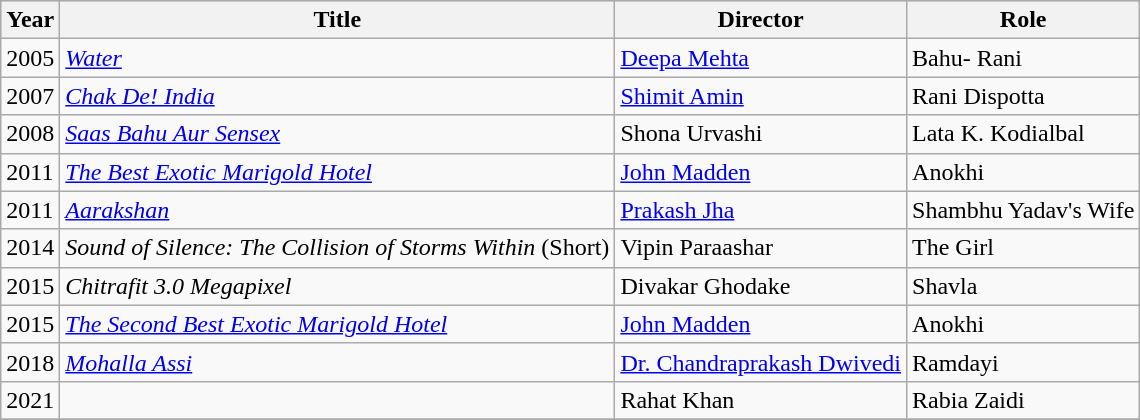<table class="wikitable sortable">
<tr style="background:#ccc; text-align:center;">
<th>Year</th>
<th>Title</th>
<th>Director</th>
<th>Role</th>
</tr>
<tr>
<td>2005</td>
<td><em><a href='#'>Water</a></em></td>
<td><a href='#'>Deepa Mehta</a></td>
<td>Bahu- Rani  </td>
</tr>
<tr>
<td>2007</td>
<td><em><a href='#'>Chak De! India</a></em> </td>
<td><a href='#'>Shimit Amin</a></td>
<td>Rani Dispotta</td>
</tr>
<tr>
<td>2008</td>
<td><em><a href='#'>Saas Bahu Aur Sensex</a></em></td>
<td>Shona Urvashi</td>
<td>Lata K. Kodialbal</td>
</tr>
<tr>
<td>2011</td>
<td><em><a href='#'>The Best Exotic Marigold Hotel</a></em></td>
<td><a href='#'>John Madden</a></td>
<td>Anokhi</td>
</tr>
<tr>
<td>2011</td>
<td><em><a href='#'>Aarakshan</a></em></td>
<td><a href='#'>Prakash Jha</a></td>
<td>Shambhu Yadav's Wife</td>
</tr>
<tr>
<td>2014</td>
<td><em>Sound of Silence: The Collision of Storms Within</em> (Short)</td>
<td>Vipin Paraashar</td>
<td>The Girl</td>
</tr>
<tr>
<td>2015</td>
<td><em>Chitrafit 3.0 Megapixel</em></td>
<td>Divakar Ghodake</td>
<td>Shavla</td>
</tr>
<tr>
<td>2015</td>
<td><em><a href='#'>The Second Best Exotic Marigold Hotel</a></em></td>
<td><a href='#'>John Madden</a></td>
<td>Anokhi</td>
</tr>
<tr>
<td>2018</td>
<td><em><a href='#'>Mohalla Assi</a></em></td>
<td><a href='#'>Dr. Chandraprakash Dwivedi</a></td>
<td>Ramdayi</td>
</tr>
<tr>
<td>2021</td>
<td><em></em></td>
<td>Rahat Khan</td>
<td>Rabia Zaidi</td>
</tr>
<tr>
</tr>
</table>
